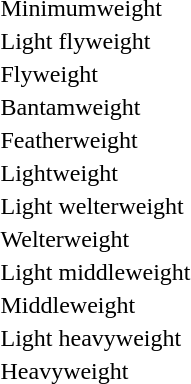<table>
<tr>
<td rowspan=2>Minimumweight<br></td>
<td rowspan=2></td>
<td rowspan=2></td>
<td></td>
</tr>
<tr>
<td></td>
</tr>
<tr>
<td rowspan=2>Light flyweight<br></td>
<td rowspan=2></td>
<td rowspan=2></td>
<td></td>
</tr>
<tr>
<td></td>
</tr>
<tr>
<td rowspan=2>Flyweight<br></td>
<td rowspan=2></td>
<td rowspan=2></td>
<td></td>
</tr>
<tr>
<td></td>
</tr>
<tr>
<td rowspan=2>Bantamweight<br></td>
<td rowspan=2></td>
<td rowspan=2></td>
<td></td>
</tr>
<tr>
<td></td>
</tr>
<tr>
<td rowspan=2>Featherweight<br></td>
<td rowspan=2></td>
<td rowspan=2></td>
<td></td>
</tr>
<tr>
<td></td>
</tr>
<tr>
<td rowspan=2>Lightweight<br></td>
<td rowspan=2></td>
<td rowspan=2></td>
<td></td>
</tr>
<tr>
<td></td>
</tr>
<tr>
<td rowspan=2>Light welterweight<br></td>
<td rowspan=2></td>
<td rowspan=2></td>
<td></td>
</tr>
<tr>
<td></td>
</tr>
<tr>
<td rowspan=2>Welterweight<br></td>
<td rowspan=2></td>
<td rowspan=2></td>
<td></td>
</tr>
<tr>
<td></td>
</tr>
<tr>
<td rowspan=2>Light middleweight<br></td>
<td rowspan=2></td>
<td rowspan=2></td>
<td></td>
</tr>
<tr>
<td></td>
</tr>
<tr>
<td rowspan=2>Middleweight<br></td>
<td rowspan=2></td>
<td rowspan=2></td>
<td></td>
</tr>
<tr>
<td></td>
</tr>
<tr>
<td rowspan=2>Light heavyweight<br></td>
<td rowspan=2></td>
<td rowspan=2></td>
<td></td>
</tr>
<tr>
<td></td>
</tr>
<tr>
<td rowspan=2>Heavyweight<br></td>
<td rowspan=2></td>
<td rowspan=2></td>
<td></td>
</tr>
<tr>
<td></td>
</tr>
</table>
